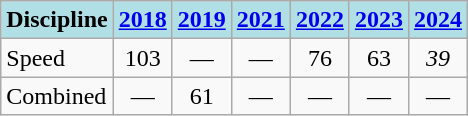<table class="wikitable" style="text-align: center;">
<tr>
<th style="background: #b0e0e6;">Discipline</th>
<th style="background: #b0e0e6;"><a href='#'>2018</a></th>
<th style="background: #b0e0e6;"><a href='#'>2019</a></th>
<th style="background: #b0e0e6;"><a href='#'>2021</a></th>
<th style="background: #b0e0e6;"><a href='#'>2022</a></th>
<th style="background: #b0e0e6;"><a href='#'>2023</a></th>
<th style="background: #b0e0e6;"><a href='#'>2024</a></th>
</tr>
<tr>
<td align="left">Speed</td>
<td>103</td>
<td>—</td>
<td>—</td>
<td>76</td>
<td>63</td>
<td><em>39</em></td>
</tr>
<tr>
<td align="left">Combined</td>
<td>—</td>
<td>61</td>
<td>—</td>
<td>—</td>
<td>—</td>
<td>—</td>
</tr>
</table>
